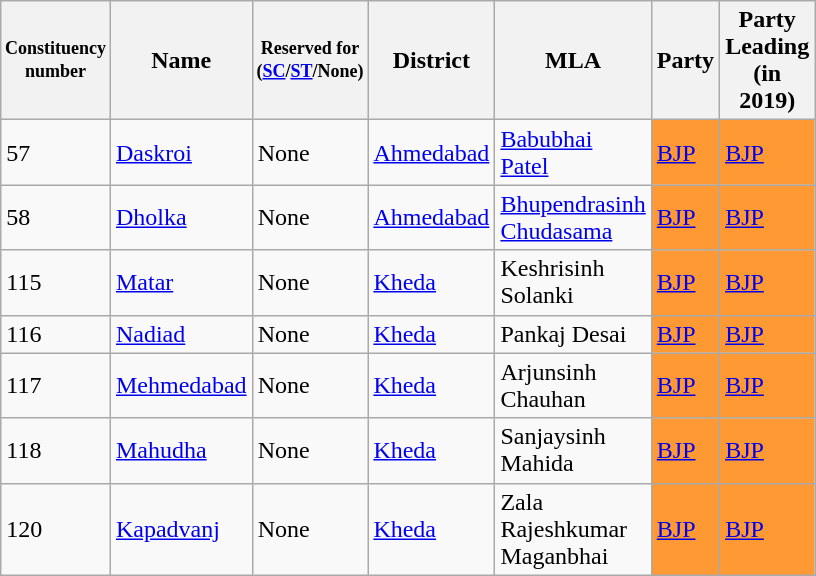<table class="wikitable" width="500px">
<tr>
<th width="50px" style="font-size:75%">Constituency number</th>
<th width="200px">Name</th>
<th width="100px" style="font-size:75%">Reserved for (<a href='#'>SC</a>/<a href='#'>ST</a>/None)</th>
<th width="150px">District</th>
<th>MLA</th>
<th>Party</th>
<th width="150px">Party Leading<br>(in 2019)</th>
</tr>
<tr>
<td>57</td>
<td><a href='#'>Daskroi</a></td>
<td>None</td>
<td><a href='#'>Ahmedabad</a></td>
<td><a href='#'>Babubhai Patel</a></td>
<td bgcolor=#FF9933><a href='#'>BJP</a></td>
<td bgcolor=#FF9933><a href='#'>BJP</a></td>
</tr>
<tr>
<td>58</td>
<td><a href='#'>Dholka</a></td>
<td>None</td>
<td><a href='#'>Ahmedabad</a></td>
<td><a href='#'>Bhupendrasinh Chudasama</a></td>
<td bgcolor=#FF9933><a href='#'>BJP</a></td>
<td bgcolor=#FF9933><a href='#'>BJP</a></td>
</tr>
<tr>
<td>115</td>
<td><a href='#'>Matar</a></td>
<td>None</td>
<td><a href='#'>Kheda</a></td>
<td>Keshrisinh Solanki</td>
<td bgcolor=#FF9933><a href='#'>BJP</a></td>
<td bgcolor=#FF9933><a href='#'>BJP</a></td>
</tr>
<tr>
<td>116</td>
<td><a href='#'>Nadiad</a></td>
<td>None</td>
<td><a href='#'>Kheda</a></td>
<td>Pankaj Desai</td>
<td bgcolor=#FF9933><a href='#'>BJP</a></td>
<td bgcolor=#FF9933><a href='#'>BJP</a></td>
</tr>
<tr>
<td>117</td>
<td><a href='#'>Mehmedabad</a></td>
<td>None</td>
<td><a href='#'>Kheda</a></td>
<td>Arjunsinh Chauhan</td>
<td bgcolor=#FF9933><a href='#'>BJP</a></td>
<td bgcolor=#FF9933><a href='#'>BJP</a></td>
</tr>
<tr>
<td>118</td>
<td><a href='#'>Mahudha</a></td>
<td>None</td>
<td><a href='#'>Kheda</a></td>
<td>Sanjaysinh Mahida</td>
<td bgcolor=#FF9933><a href='#'>BJP</a></td>
<td bgcolor=#FF9933><a href='#'>BJP</a></td>
</tr>
<tr>
<td>120</td>
<td><a href='#'>Kapadvanj</a></td>
<td>None</td>
<td><a href='#'>Kheda</a></td>
<td>Zala Rajeshkumar Maganbhai</td>
<td bgcolor=#FF9933><a href='#'>BJP</a></td>
<td bgcolor=#FF9933><a href='#'>BJP</a></td>
</tr>
</table>
